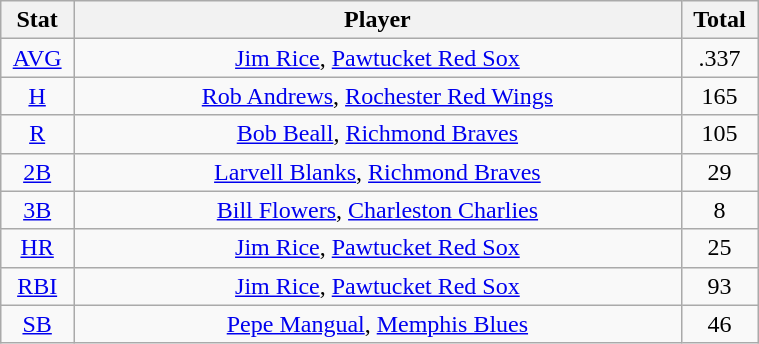<table class="wikitable" width="40%" style="text-align:center;">
<tr>
<th width="5%">Stat</th>
<th width="60%">Player</th>
<th width="5%">Total</th>
</tr>
<tr>
<td><a href='#'>AVG</a></td>
<td><a href='#'>Jim Rice</a>, <a href='#'>Pawtucket Red Sox</a></td>
<td>.337</td>
</tr>
<tr>
<td><a href='#'>H</a></td>
<td><a href='#'>Rob Andrews</a>, <a href='#'>Rochester Red Wings</a></td>
<td>165</td>
</tr>
<tr>
<td><a href='#'>R</a></td>
<td><a href='#'>Bob Beall</a>, <a href='#'>Richmond Braves</a></td>
<td>105</td>
</tr>
<tr>
<td><a href='#'>2B</a></td>
<td><a href='#'>Larvell Blanks</a>, <a href='#'>Richmond Braves</a></td>
<td>29</td>
</tr>
<tr>
<td><a href='#'>3B</a></td>
<td><a href='#'>Bill Flowers</a>, <a href='#'>Charleston Charlies</a></td>
<td>8</td>
</tr>
<tr>
<td><a href='#'>HR</a></td>
<td><a href='#'>Jim Rice</a>, <a href='#'>Pawtucket Red Sox</a></td>
<td>25</td>
</tr>
<tr>
<td><a href='#'>RBI</a></td>
<td><a href='#'>Jim Rice</a>, <a href='#'>Pawtucket Red Sox</a></td>
<td>93</td>
</tr>
<tr>
<td><a href='#'>SB</a></td>
<td><a href='#'>Pepe Mangual</a>, <a href='#'>Memphis Blues</a></td>
<td>46</td>
</tr>
</table>
